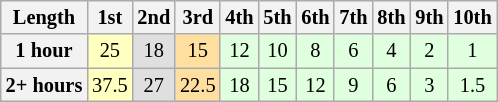<table class="wikitable" style="font-size:85%; text-align:center;">
<tr>
<th>Length</th>
<th>1st</th>
<th>2nd</th>
<th>3rd</th>
<th>4th</th>
<th>5th</th>
<th>6th</th>
<th>7th</th>
<th>8th</th>
<th>9th</th>
<th>10th</th>
</tr>
<tr>
<th>1 hour</th>
<td style="background:#ffffbf;">25</td>
<td style="background:#dfdfdf;">18</td>
<td style="background:#ffdf9f;">15</td>
<td style="background:#dfffdf;">12</td>
<td style="background:#dfffdf;">10</td>
<td style="background:#dfffdf;">8</td>
<td style="background:#dfffdf;">6</td>
<td style="background:#dfffdf;">4</td>
<td style="background:#dfffdf;">2</td>
<td style="background:#dfffdf;">1</td>
</tr>
<tr>
<th>2+ hours</th>
<td style="background:#ffffbf;">37.5</td>
<td style="background:#dfdfdf;">27</td>
<td style="background:#ffdf9f;">22.5</td>
<td style="background:#dfffdf;">18</td>
<td style="background:#dfffdf;">15</td>
<td style="background:#dfffdf;">12</td>
<td style="background:#dfffdf;">9</td>
<td style="background:#dfffdf;">6</td>
<td style="background:#dfffdf;">3</td>
<td style="background:#dfffdf;">1.5</td>
</tr>
</table>
